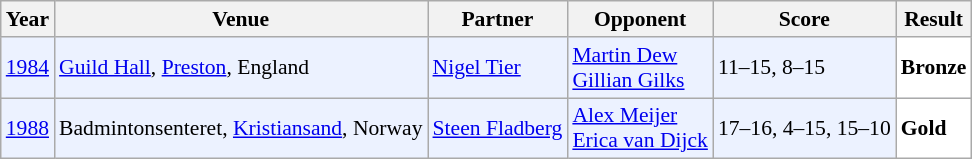<table class="sortable wikitable" style="font-size: 90%;">
<tr>
<th>Year</th>
<th>Venue</th>
<th>Partner</th>
<th>Opponent</th>
<th>Score</th>
<th>Result</th>
</tr>
<tr style="background:#ECF2FF">
<td align="center"><a href='#'>1984</a></td>
<td align="left"><a href='#'>Guild Hall</a>, <a href='#'>Preston</a>, England</td>
<td align="left"> <a href='#'>Nigel Tier</a></td>
<td align="left"> <a href='#'>Martin Dew</a><br> <a href='#'>Gillian Gilks</a></td>
<td align="left">11–15, 8–15</td>
<td style="text-align:left; background:white"> <strong>Bronze</strong></td>
</tr>
<tr style="background:#ECF2FF">
<td align="center"><a href='#'>1988</a></td>
<td align="left">Badmintonsenteret, <a href='#'>Kristiansand</a>, Norway</td>
<td align="left"> <a href='#'>Steen Fladberg</a></td>
<td align="left"> <a href='#'>Alex Meijer</a><br> <a href='#'>Erica van Dijck</a></td>
<td align="left">17–16, 4–15, 15–10</td>
<td style="text-align:left; background:white"> <strong>Gold</strong></td>
</tr>
</table>
